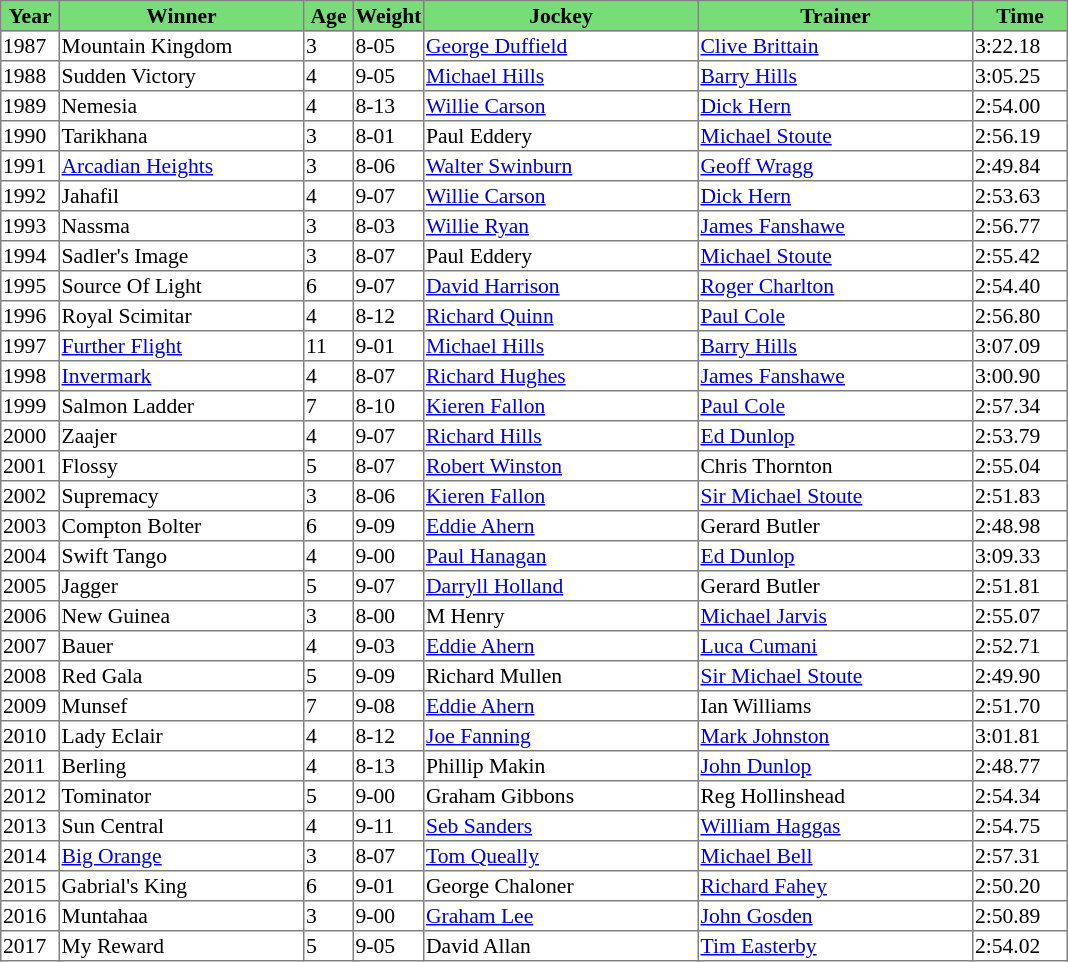<table class = "sortable" | border="1" style="border-collapse: collapse; font-size:90%">
<tr bgcolor="#77dd77" align="center">
<th style="width:36px"><strong>Year</strong></th>
<th style="width:160px"><strong>Winner</strong></th>
<th style="width:30px"><strong>Age</strong></th>
<th style="width:40px"><strong>Weight</strong></th>
<th style="width:180px"><strong>Jockey</strong></th>
<th style="width:180px"><strong>Trainer</strong></th>
<th style="width:60px"><strong>Time</strong></th>
</tr>
<tr>
<td>1987</td>
<td>Mountain Kingdom</td>
<td>3</td>
<td>8-05</td>
<td><a href='#'>George Duffield</a></td>
<td><a href='#'>Clive Brittain</a></td>
<td>3:22.18</td>
</tr>
<tr>
<td>1988</td>
<td>Sudden Victory</td>
<td>4</td>
<td>9-05</td>
<td><a href='#'>Michael Hills</a></td>
<td><a href='#'>Barry Hills</a></td>
<td>3:05.25</td>
</tr>
<tr>
<td>1989</td>
<td>Nemesia</td>
<td>4</td>
<td>8-13</td>
<td><a href='#'>Willie Carson</a></td>
<td><a href='#'>Dick Hern</a></td>
<td>2:54.00</td>
</tr>
<tr>
<td>1990</td>
<td>Tarikhana</td>
<td>3</td>
<td>8-01</td>
<td>Paul Eddery</td>
<td><a href='#'>Michael Stoute</a></td>
<td>2:56.19</td>
</tr>
<tr>
<td>1991</td>
<td><a href='#'>Arcadian Heights</a></td>
<td>3</td>
<td>8-06</td>
<td><a href='#'>Walter Swinburn</a></td>
<td><a href='#'>Geoff Wragg</a></td>
<td>2:49.84</td>
</tr>
<tr>
<td>1992</td>
<td>Jahafil</td>
<td>4</td>
<td>9-07</td>
<td><a href='#'>Willie Carson</a></td>
<td><a href='#'>Dick Hern</a></td>
<td>2:53.63</td>
</tr>
<tr>
<td>1993</td>
<td>Nassma</td>
<td>3</td>
<td>8-03</td>
<td><a href='#'>Willie Ryan</a></td>
<td><a href='#'>James Fanshawe</a></td>
<td>2:56.77</td>
</tr>
<tr>
<td>1994</td>
<td>Sadler's Image</td>
<td>3</td>
<td>8-07</td>
<td>Paul Eddery</td>
<td><a href='#'>Michael Stoute</a></td>
<td>2:55.42</td>
</tr>
<tr>
<td>1995</td>
<td>Source Of Light</td>
<td>6</td>
<td>9-07</td>
<td><a href='#'>David Harrison</a></td>
<td><a href='#'>Roger Charlton</a></td>
<td>2:54.40</td>
</tr>
<tr>
<td>1996</td>
<td>Royal Scimitar</td>
<td>4</td>
<td>8-12</td>
<td><a href='#'>Richard Quinn</a></td>
<td><a href='#'>Paul Cole</a></td>
<td>2:56.80</td>
</tr>
<tr>
<td>1997</td>
<td><a href='#'>Further Flight</a></td>
<td>11</td>
<td>9-01</td>
<td><a href='#'>Michael Hills</a></td>
<td><a href='#'>Barry Hills</a></td>
<td>3:07.09</td>
</tr>
<tr>
<td>1998</td>
<td><a href='#'>Invermark</a></td>
<td>4</td>
<td>8-07</td>
<td><a href='#'>Richard Hughes</a></td>
<td><a href='#'>James Fanshawe</a></td>
<td>3:00.90</td>
</tr>
<tr>
<td>1999</td>
<td>Salmon Ladder</td>
<td>7</td>
<td>8-10</td>
<td><a href='#'>Kieren Fallon</a></td>
<td><a href='#'>Paul Cole</a></td>
<td>2:57.34</td>
</tr>
<tr>
<td>2000</td>
<td>Zaajer</td>
<td>4</td>
<td>9-07</td>
<td><a href='#'>Richard Hills</a></td>
<td><a href='#'>Ed Dunlop</a></td>
<td>2:53.79</td>
</tr>
<tr>
<td>2001</td>
<td>Flossy</td>
<td>5</td>
<td>8-07</td>
<td><a href='#'>Robert Winston</a></td>
<td>Chris Thornton</td>
<td>2:55.04</td>
</tr>
<tr>
<td>2002</td>
<td>Supremacy</td>
<td>3</td>
<td>8-06</td>
<td><a href='#'>Kieren Fallon</a></td>
<td><a href='#'>Sir Michael Stoute</a></td>
<td>2:51.83</td>
</tr>
<tr>
<td>2003</td>
<td>Compton Bolter</td>
<td>6</td>
<td>9-09</td>
<td><a href='#'>Eddie Ahern</a></td>
<td>Gerard Butler</td>
<td>2:48.98</td>
</tr>
<tr>
<td>2004</td>
<td>Swift Tango</td>
<td>4</td>
<td>9-00</td>
<td><a href='#'>Paul Hanagan</a></td>
<td><a href='#'>Ed Dunlop</a></td>
<td>3:09.33</td>
</tr>
<tr>
<td>2005</td>
<td>Jagger</td>
<td>5</td>
<td>9-07</td>
<td><a href='#'>Darryll Holland</a></td>
<td>Gerard Butler</td>
<td>2:51.81</td>
</tr>
<tr>
<td>2006</td>
<td>New Guinea</td>
<td>3</td>
<td>8-00</td>
<td>M Henry</td>
<td><a href='#'>Michael Jarvis</a></td>
<td>2:55.07</td>
</tr>
<tr>
<td>2007</td>
<td>Bauer</td>
<td>4</td>
<td>9-03</td>
<td><a href='#'>Eddie Ahern</a></td>
<td><a href='#'>Luca Cumani</a></td>
<td>2:52.71</td>
</tr>
<tr>
<td>2008</td>
<td>Red Gala</td>
<td>5</td>
<td>9-09</td>
<td>Richard Mullen</td>
<td><a href='#'>Sir Michael Stoute</a></td>
<td>2:49.90</td>
</tr>
<tr>
<td>2009</td>
<td>Munsef</td>
<td>7</td>
<td>9-08</td>
<td><a href='#'>Eddie Ahern</a></td>
<td>Ian Williams</td>
<td>2:51.70</td>
</tr>
<tr>
<td>2010</td>
<td>Lady Eclair</td>
<td>4</td>
<td>8-12</td>
<td><a href='#'>Joe Fanning</a></td>
<td><a href='#'>Mark Johnston</a></td>
<td>3:01.81</td>
</tr>
<tr>
<td>2011</td>
<td>Berling</td>
<td>4</td>
<td>8-13</td>
<td>Phillip Makin</td>
<td><a href='#'>John Dunlop</a></td>
<td>2:48.77</td>
</tr>
<tr>
<td>2012</td>
<td>Tominator</td>
<td>5</td>
<td>9-00</td>
<td>Graham Gibbons</td>
<td>Reg Hollinshead</td>
<td>2:54.34</td>
</tr>
<tr>
<td>2013</td>
<td>Sun Central</td>
<td>4</td>
<td>9-11</td>
<td><a href='#'>Seb Sanders</a></td>
<td><a href='#'>William Haggas</a></td>
<td>2:54.75</td>
</tr>
<tr>
<td>2014</td>
<td><a href='#'>Big Orange</a></td>
<td>3</td>
<td>8-07</td>
<td><a href='#'>Tom Queally</a></td>
<td><a href='#'>Michael Bell</a></td>
<td>2:57.31</td>
</tr>
<tr>
<td>2015</td>
<td>Gabrial's King</td>
<td>6</td>
<td>9-01</td>
<td>George Chaloner</td>
<td><a href='#'>Richard Fahey</a></td>
<td>2:50.20</td>
</tr>
<tr>
<td>2016</td>
<td>Muntahaa</td>
<td>3</td>
<td>9-00</td>
<td><a href='#'>Graham Lee</a></td>
<td><a href='#'>John Gosden</a></td>
<td>2:50.89</td>
</tr>
<tr>
<td>2017</td>
<td>My Reward</td>
<td>5</td>
<td>9-05</td>
<td>David Allan</td>
<td><a href='#'>Tim Easterby</a></td>
<td>2:54.02</td>
</tr>
</table>
